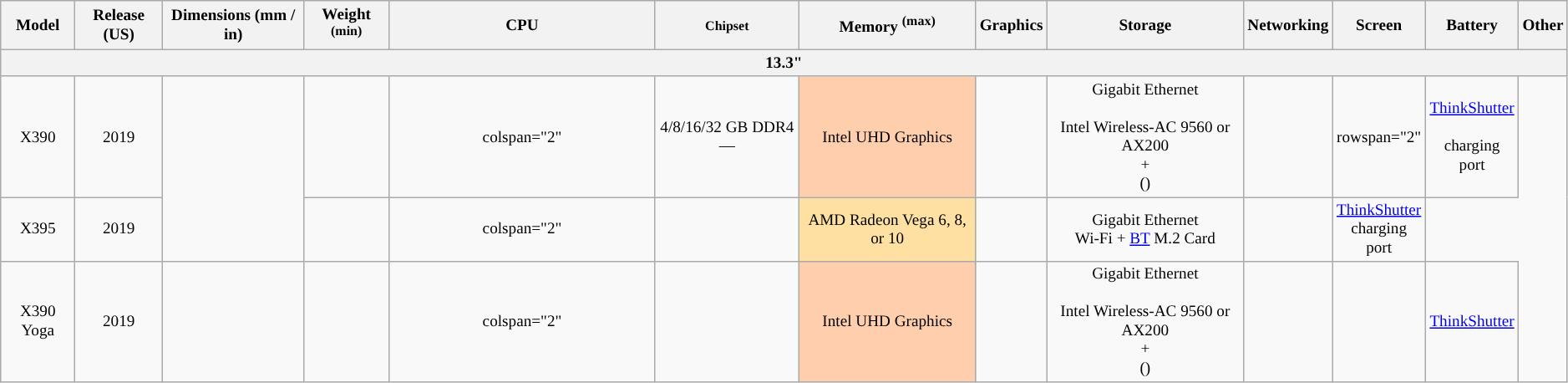<table class="wikitable" style="font-size: 80%; text-align: center; min-width: 80%;">
<tr>
<th>Model</th>
<th>Release (US)</th>
<th>Dimensions (mm / in)</th>
<th>Weight <sup>(min)</sup></th>
<th style="width:17%">CPU</th>
<th><small>Chipset</small></th>
<th>Memory <sup>(max)</sup></th>
<th>Graphics</th>
<th>Storage</th>
<th>Networking</th>
<th>Screen</th>
<th>Battery</th>
<th>Other</th>
</tr>
<tr>
<th colspan=13>13.3"</th>
</tr>
<tr>
<td>X390 </td>
<td>2019</td>
<td rowspan="2"></td>
<td></td>
<td>colspan="2" </td>
<td style="background:">4/8/16/32 GB DDR4 — <br></td>
<td style="background:#ffcead;">Intel UHD Graphics</td>
<td></td>
<td> Gigabit Ethernet<br><br>Intel Wireless-AC 9560  or  AX200 <br>+ <br> ()<br><small></small></td>
<td></td>
<td>rowspan="2" </td>
<td><a href='#'>ThinkShutter</a><br><br> charging port</td>
</tr>
<tr>
<td>X395 </td>
<td>2019</td>
<td></td>
<td>colspan="2" </td>
<td></td>
<td style="background:#fee0a3;">AMD Radeon Vega 6, 8, or 10</td>
<td></td>
<td> Gigabit Ethernet<br>Wi-Fi + <a href='#'>BT</a> M.2 Card<br><small></small></td>
<td></td>
<td><a href='#'>ThinkShutter</a><br> charging port</td>
</tr>
<tr>
<td>X390 Yoga </td>
<td>2019</td>
<td></td>
<td></td>
<td>colspan="2" </td>
<td></td>
<td style="background:#ffcead;">Intel UHD Graphics</td>
<td></td>
<td> Gigabit Ethernet<br><br>Intel Wireless-AC 9560  or  AX200 <br>+ <br> ()<br><small></small></td>
<td></td>
<td></td>
<td><a href='#'>ThinkShutter</a><br></td>
</tr>
</table>
